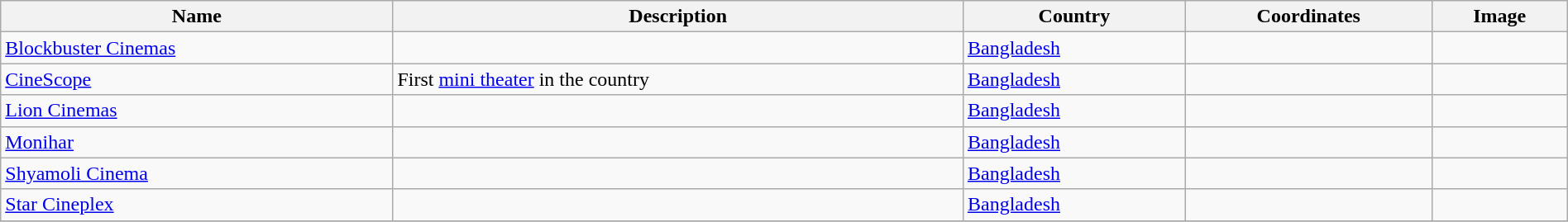<table class='wikitable sortable' style="width:100%">
<tr>
<th>Name</th>
<th>Description</th>
<th>Country</th>
<th>Coordinates</th>
<th>Image</th>
</tr>
<tr>
<td><a href='#'>Blockbuster Cinemas</a></td>
<td></td>
<td><a href='#'>Bangladesh</a></td>
<td></td>
<td></td>
</tr>
<tr>
<td><a href='#'>CineScope</a></td>
<td>First <a href='#'>mini theater</a> in the country</td>
<td><a href='#'>Bangladesh</a></td>
<td></td>
<td></td>
</tr>
<tr>
<td><a href='#'>Lion Cinemas</a></td>
<td></td>
<td><a href='#'>Bangladesh</a></td>
<td></td>
<td></td>
</tr>
<tr>
<td><a href='#'>Monihar</a></td>
<td></td>
<td><a href='#'>Bangladesh</a></td>
<td></td>
<td></td>
</tr>
<tr>
<td><a href='#'>Shyamoli Cinema</a></td>
<td></td>
<td><a href='#'>Bangladesh</a></td>
<td></td>
<td></td>
</tr>
<tr>
<td><a href='#'>Star Cineplex</a></td>
<td></td>
<td><a href='#'>Bangladesh</a></td>
<td></td>
<td></td>
</tr>
<tr>
</tr>
</table>
